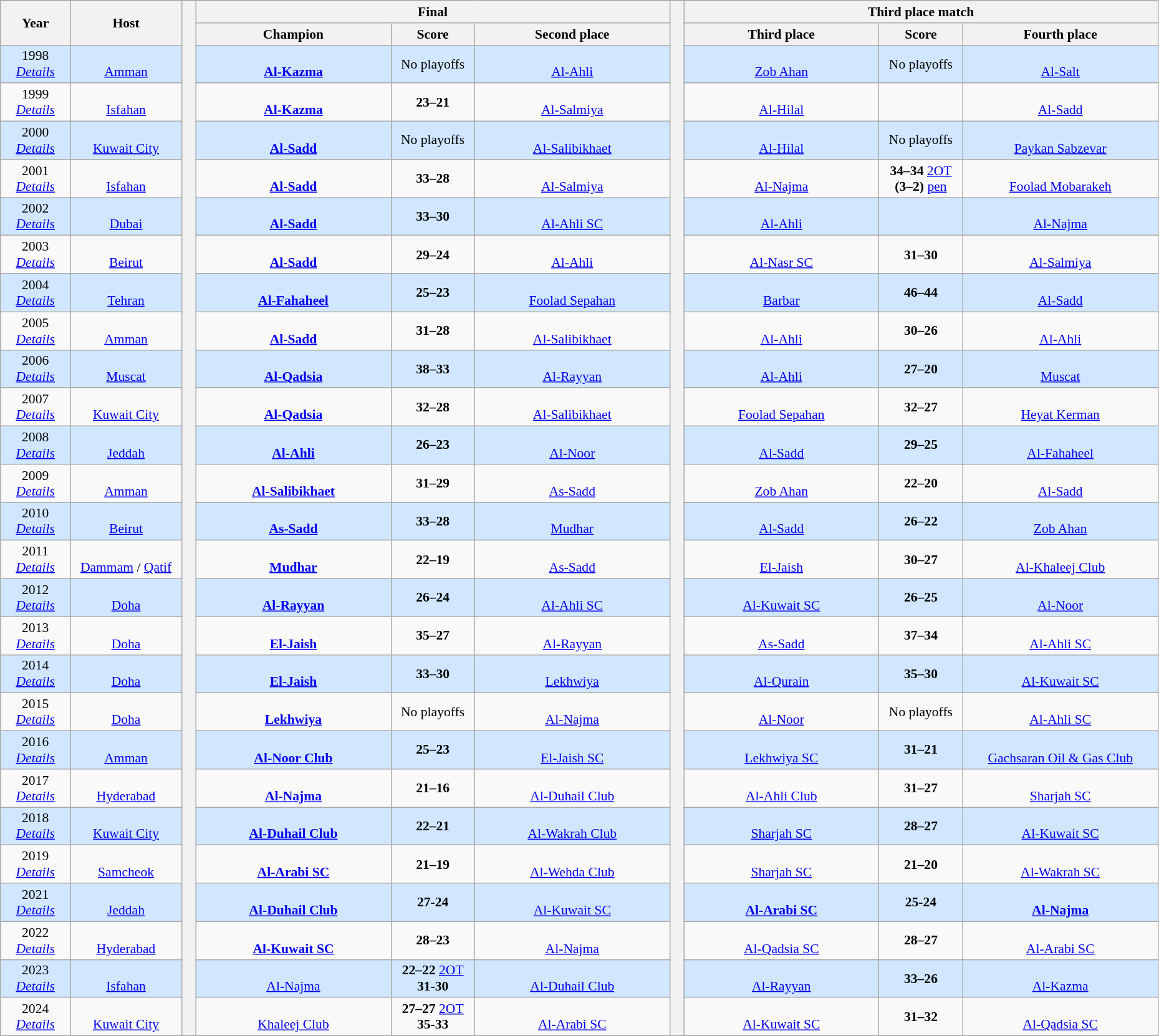<table class="wikitable" style="font-size:90%; width: 98%; text-align: center;">
<tr bgcolor=#C1D8FF>
<th rowspan=2 width=5%>Year</th>
<th rowspan=2 width=8%>Host</th>
<th width=1% rowspan=28 bgcolor=ffffff></th>
<th colspan=3>Final</th>
<th width=1% rowspan=28 bgcolor=ffffff></th>
<th colspan=3>Third place match</th>
</tr>
<tr bgcolor=#EFEFEF>
<th width=14%>Champion</th>
<th width=6%>Score</th>
<th width=14%>Second place</th>
<th width=14%>Third place</th>
<th width=6%>Score</th>
<th width=14%>Fourth place</th>
</tr>
<tr bgcolor=#D0E7FF>
<td>1998<br><em><a href='#'>Details</a></em></td>
<td><br><a href='#'>Amman</a></td>
<td><br><strong><a href='#'>Al-Kazma</a></strong></td>
<td><span>No playoffs</span></td>
<td><br> <a href='#'>Al-Ahli</a></td>
<td><br><a href='#'>Zob Ahan</a></td>
<td><span>No playoffs</span></td>
<td><br> <a href='#'>Al-Salt</a></td>
</tr>
<tr>
<td>1999<br><em><a href='#'>Details</a></em></td>
<td><br><a href='#'>Isfahan</a></td>
<td><br><strong><a href='#'>Al-Kazma</a></strong></td>
<td><strong>23–21</strong></td>
<td><br> <a href='#'>Al-Salmiya</a></td>
<td><br><a href='#'>Al-Hilal</a></td>
<td></td>
<td><br> <a href='#'>Al-Sadd</a></td>
</tr>
<tr bgcolor=#D0E7FF>
<td>2000<br><em><a href='#'>Details</a></em></td>
<td><br><a href='#'>Kuwait City</a></td>
<td><br><strong><a href='#'>Al-Sadd</a></strong></td>
<td><span>No playoffs</span></td>
<td><br> <a href='#'>Al-Salibikhaet</a></td>
<td><br> <a href='#'>Al-Hilal</a></td>
<td><span>No playoffs</span></td>
<td><br> <a href='#'>Paykan Sabzevar</a></td>
</tr>
<tr>
<td>2001<br><em><a href='#'>Details</a></em></td>
<td><br><a href='#'>Isfahan</a></td>
<td><br><strong><a href='#'>Al-Sadd</a></strong></td>
<td><strong>33–28</strong></td>
<td><br> <a href='#'>Al-Salmiya</a></td>
<td><br><a href='#'>Al-Najma</a></td>
<td><strong>34–34</strong>  <a href='#'>2OT</a><br><strong>(3–2)</strong> <a href='#'>pen</a></td>
<td><br> <a href='#'>Foolad Mobarakeh</a></td>
</tr>
<tr bgcolor=#D0E7FF>
<td>2002<br><em><a href='#'>Details</a></em></td>
<td><br><a href='#'>Dubai</a></td>
<td><br><strong><a href='#'>Al-Sadd</a></strong></td>
<td><strong>33–30</strong></td>
<td><br> <a href='#'>Al-Ahli SC</a></td>
<td><br><a href='#'>Al-Ahli</a></td>
<td></td>
<td><br> <a href='#'>Al-Najma</a></td>
</tr>
<tr>
<td>2003<br><em><a href='#'>Details</a></em></td>
<td><br><a href='#'>Beirut</a></td>
<td><br><strong><a href='#'>Al-Sadd</a></strong></td>
<td><strong>29–24</strong></td>
<td><br> <a href='#'>Al-Ahli</a></td>
<td><br><a href='#'>Al-Nasr SC</a></td>
<td><strong>31–30</strong></td>
<td><br> <a href='#'>Al-Salmiya</a></td>
</tr>
<tr bgcolor=#D0E7FF>
<td>2004<br><em><a href='#'>Details</a></em></td>
<td><br><a href='#'>Tehran</a></td>
<td><br><strong><a href='#'>Al-Fahaheel</a></strong></td>
<td><strong>25–23</strong></td>
<td><br> <a href='#'>Foolad Sepahan</a></td>
<td><br><a href='#'>Barbar</a></td>
<td><strong>46–44</strong></td>
<td><br> <a href='#'>Al-Sadd</a></td>
</tr>
<tr>
<td>2005<br><em><a href='#'>Details</a></em></td>
<td><br><a href='#'>Amman</a></td>
<td><br><strong><a href='#'>Al-Sadd</a></strong></td>
<td><strong>31–28</strong></td>
<td><br> <a href='#'>Al-Salibikhaet</a></td>
<td><br><a href='#'>Al-Ahli</a></td>
<td><strong>30–26</strong></td>
<td><br> <a href='#'>Al-Ahli</a></td>
</tr>
<tr bgcolor=#D0E7FF>
<td>2006<br><em><a href='#'>Details</a></em></td>
<td><br><a href='#'>Muscat</a></td>
<td><br><strong><a href='#'>Al-Qadsia</a></strong></td>
<td><strong>38–33</strong></td>
<td><br><a href='#'>Al-Rayyan</a></td>
<td><br><a href='#'>Al-Ahli</a></td>
<td><strong>27–20</strong></td>
<td><br><a href='#'>Muscat</a></td>
</tr>
<tr>
<td>2007<br><em><a href='#'>Details</a></em></td>
<td><br><a href='#'>Kuwait City</a></td>
<td><br><strong><a href='#'>Al-Qadsia</a></strong></td>
<td><strong>32–28</strong></td>
<td><br><a href='#'>Al-Salibikhaet</a></td>
<td><br><a href='#'>Foolad Sepahan</a></td>
<td><strong>32–27</strong></td>
<td><br><a href='#'>Heyat Kerman</a></td>
</tr>
<tr bgcolor=#D0E7FF>
<td>2008<br><em><a href='#'>Details</a></em></td>
<td><br><a href='#'>Jeddah</a></td>
<td><br><strong><a href='#'>Al-Ahli</a></strong></td>
<td><strong>26–23</strong></td>
<td><br><a href='#'>Al-Noor</a></td>
<td><br><a href='#'>Al-Sadd</a></td>
<td><strong>29–25</strong></td>
<td><br><a href='#'>Al-Fahaheel</a></td>
</tr>
<tr>
<td>2009<br><em><a href='#'>Details</a></em></td>
<td><br><a href='#'>Amman</a></td>
<td><br><strong><a href='#'>Al-Salibikhaet</a></strong></td>
<td><strong>31–29</strong></td>
<td><br><a href='#'>As-Sadd</a></td>
<td><br><a href='#'>Zob Ahan</a></td>
<td><strong>22–20</strong></td>
<td><br><a href='#'>Al-Sadd</a></td>
</tr>
<tr bgcolor=#D0E7FF>
<td>2010<br><em><a href='#'>Details</a></em></td>
<td><br><a href='#'>Beirut</a></td>
<td><br><strong><a href='#'>As-Sadd</a></strong></td>
<td><strong>33–28</strong></td>
<td><br><a href='#'>Mudhar</a></td>
<td><br><a href='#'>Al-Sadd</a></td>
<td><strong>26–22</strong></td>
<td><br><a href='#'>Zob Ahan</a></td>
</tr>
<tr>
<td>2011<br><em><a href='#'>Details</a></em></td>
<td><br><a href='#'>Dammam</a> / <a href='#'>Qatif</a></td>
<td><strong><br><a href='#'>Mudhar</a></strong></td>
<td><strong>22–19</strong></td>
<td><br><a href='#'>As-Sadd</a></td>
<td><br><a href='#'>El-Jaish</a></td>
<td><strong>30–27</strong></td>
<td><br><a href='#'>Al-Khaleej Club</a></td>
</tr>
<tr bgcolor=#D0E7FF>
<td>2012<br><em><a href='#'>Details</a></em></td>
<td><br><a href='#'>Doha</a></td>
<td><strong><br><a href='#'>Al-Rayyan</a></strong></td>
<td><strong>26–24</strong></td>
<td><br><a href='#'>Al-Ahli SC</a></td>
<td><br><a href='#'>Al-Kuwait SC</a></td>
<td><strong>26–25</strong></td>
<td><br><a href='#'>Al-Noor</a></td>
</tr>
<tr>
<td>2013<br><em><a href='#'>Details</a></em></td>
<td><br><a href='#'>Doha</a></td>
<td><strong><br><a href='#'>El-Jaish</a></strong></td>
<td><strong>35–27</strong></td>
<td><br><a href='#'>Al-Rayyan</a></td>
<td><br><a href='#'>As-Sadd</a></td>
<td><strong>37–34</strong></td>
<td><br><a href='#'>Al-Ahli SC</a></td>
</tr>
<tr bgcolor=#D0E7FF>
<td>2014<br><em><a href='#'>Details</a></em></td>
<td><br><a href='#'>Doha</a></td>
<td><strong><br><a href='#'>El-Jaish</a></strong></td>
<td><strong>33–30</strong></td>
<td><br><a href='#'>Lekhwiya</a></td>
<td><br><a href='#'>Al-Qurain</a></td>
<td><strong>35–30</strong></td>
<td><br><a href='#'>Al-Kuwait SC</a></td>
</tr>
<tr>
<td>2015<br><em><a href='#'>Details</a></em></td>
<td><br><a href='#'>Doha</a></td>
<td><strong><br><a href='#'>Lekhwiya</a></strong></td>
<td><span>No playoffs</span></td>
<td><br> <a href='#'>Al-Najma</a></td>
<td><br><a href='#'>Al-Noor</a></td>
<td><span>No playoffs</span></td>
<td><br><a href='#'>Al-Ahli SC</a></td>
</tr>
<tr bgcolor=#D0E7FF>
<td>2016<br><em><a href='#'>Details</a></em></td>
<td><br><a href='#'>Amman</a></td>
<td><strong><br><a href='#'>Al-Noor Club</a></strong></td>
<td><strong>25–23</strong></td>
<td><br><a href='#'>El-Jaish SC</a></td>
<td><br><a href='#'>Lekhwiya SC</a></td>
<td><strong>31–21</strong></td>
<td><br> <a href='#'>Gachsaran Oil & Gas Club</a></td>
</tr>
<tr>
<td>2017<br><em><a href='#'>Details</a></em></td>
<td><br><a href='#'>Hyderabad</a></td>
<td><strong> <br> <a href='#'>Al-Najma</a></strong></td>
<td><strong>21–16</strong></td>
<td> <br> <a href='#'>Al-Duhail Club</a></td>
<td> <br> <a href='#'>Al-Ahli Club</a></td>
<td><strong>31–27</strong></td>
<td> <br> <a href='#'>Sharjah SC</a></td>
</tr>
<tr bgcolor=#D0E7FF>
<td>2018<br><em><a href='#'>Details</a></em></td>
<td><br><a href='#'>Kuwait City</a></td>
<td><strong> <br> <a href='#'>Al-Duhail Club</a></strong></td>
<td><strong>22–21 </strong></td>
<td> <br> <a href='#'>Al-Wakrah Club</a></td>
<td> <br> <a href='#'>Sharjah SC</a></td>
<td><strong>28–27</strong></td>
<td> <br> <a href='#'>Al-Kuwait SC</a></td>
</tr>
<tr>
<td>2019<br><em><a href='#'>Details</a></em></td>
<td><br><a href='#'>Samcheok</a></td>
<td><strong> <br> <a href='#'>Al-Arabi SC</a></strong></td>
<td><strong>21–19</strong></td>
<td> <br> <a href='#'>Al-Wehda Club</a></td>
<td> <br> <a href='#'>Sharjah SC</a></td>
<td><strong>21–20</strong></td>
<td> <br> <a href='#'>Al-Wakrah SC</a></td>
</tr>
<tr bgcolor=#D0E7FF>
<td>2021<br><em><a href='#'>Details</a></em></td>
<td><br><a href='#'>Jeddah</a></td>
<td><strong></strong><br><strong><a href='#'>Al-Duhail Club</a></strong></td>
<td><strong>27-24</strong></td>
<td> <br> <a href='#'>Al-Kuwait SC</a></td>
<td><strong> <br> <a href='#'>Al-Arabi SC</a></strong></td>
<td><strong>25-24</strong></td>
<td><strong> <br> <a href='#'>Al-Najma</a></strong></td>
</tr>
<tr>
<td>2022<br><em><a href='#'>Details</a></em></td>
<td><br><a href='#'>Hyderabad</a></td>
<td><strong> <br> <a href='#'>Al-Kuwait SC</a></strong></td>
<td><strong>28–23</strong></td>
<td> <br> <a href='#'>Al-Najma</a></td>
<td> <br> <a href='#'>Al-Qadsia SC</a></td>
<td><strong>28–27</strong></td>
<td> <br> <a href='#'>Al-Arabi SC</a></td>
</tr>
<tr bgcolor=#D0E7FF>
<td>2023<br><em><a href='#'>Details</a></em></td>
<td><br><a href='#'>Isfahan</a></td>
<td> <br> <a href='#'>Al-Najma</a></td>
<td><strong>22–22</strong>  <a href='#'>2OT</a><br><strong>31-30</strong></td>
<td><br><a href='#'>Al-Duhail Club</a></td>
<td> <br> <a href='#'>Al-Rayyan</a></td>
<td><strong>33–26</strong></td>
<td> <br> <a href='#'>Al-Kazma</a></td>
</tr>
<tr>
<td>2024<br><em><a href='#'>Details</a></em></td>
<td><br><a href='#'>Kuwait City</a></td>
<td> <br> <a href='#'>Khaleej Club</a></td>
<td><strong>27–27</strong>  <a href='#'>2OT</a><br><strong>35-33</strong></td>
<td><br><a href='#'>Al-Arabi SC</a></td>
<td> <br> <a href='#'>Al-Kuwait SC</a></td>
<td><strong>31–32</strong></td>
<td> <br> <a href='#'>Al-Qadsia SC</a></td>
</tr>
</table>
